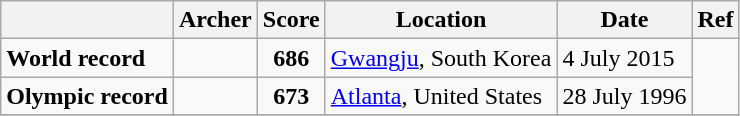<table class="wikitable">
<tr>
<th></th>
<th>Archer</th>
<th>Score</th>
<th>Location</th>
<th>Date</th>
<th>Ref</th>
</tr>
<tr>
<td><strong>World record</strong></td>
<td></td>
<td style="text-align:center"><strong>686</strong></td>
<td><a href='#'>Gwangju</a>, South Korea</td>
<td>4 July 2015</td>
<td rowspan="2" style="text-align:center"></td>
</tr>
<tr>
<td><strong>Olympic record</strong></td>
<td></td>
<td style="text-align:center"><strong>673</strong></td>
<td><a href='#'>Atlanta</a>, United States</td>
<td>28 July 1996</td>
</tr>
<tr>
</tr>
</table>
